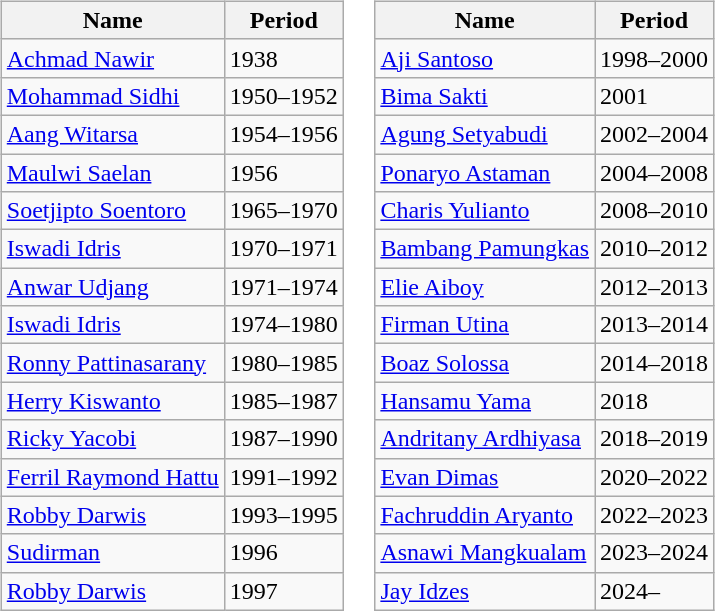<table>
<tr valign="top">
<td><br><table class="wikitable alternance">
<tr>
<th>Name</th>
<th>Period</th>
</tr>
<tr>
<td align="left"><a href='#'>Achmad Nawir</a></td>
<td>1938</td>
</tr>
<tr>
<td align="left"><a href='#'>Mohammad Sidhi</a></td>
<td>1950–1952</td>
</tr>
<tr>
<td align="left"><a href='#'>Aang Witarsa</a></td>
<td>1954–1956</td>
</tr>
<tr>
<td align="left"><a href='#'>Maulwi Saelan</a></td>
<td>1956</td>
</tr>
<tr>
<td align="left"><a href='#'>Soetjipto Soentoro</a></td>
<td>1965–1970</td>
</tr>
<tr>
<td align="left"><a href='#'>Iswadi Idris</a></td>
<td>1970–1971</td>
</tr>
<tr>
<td align="left"><a href='#'>Anwar Udjang</a></td>
<td>1971–1974</td>
</tr>
<tr>
<td align="left"><a href='#'>Iswadi Idris</a></td>
<td>1974–1980</td>
</tr>
<tr>
<td align="left"><a href='#'>Ronny Pattinasarany</a></td>
<td>1980–1985</td>
</tr>
<tr>
<td align="left"><a href='#'>Herry Kiswanto</a></td>
<td>1985–1987</td>
</tr>
<tr>
<td align="left"><a href='#'>Ricky Yacobi</a></td>
<td>1987–1990</td>
</tr>
<tr>
<td align="left"><a href='#'>Ferril Raymond Hattu</a></td>
<td>1991–1992</td>
</tr>
<tr>
<td align="left"><a href='#'>Robby Darwis</a></td>
<td>1993–1995</td>
</tr>
<tr>
<td align="left"><a href='#'>Sudirman</a></td>
<td>1996</td>
</tr>
<tr>
<td align="left"><a href='#'>Robby Darwis</a></td>
<td>1997</td>
</tr>
</table>
</td>
<td><br><table class="wikitable alternance">
<tr>
<th>Name</th>
<th>Period</th>
</tr>
<tr>
<td align="left"><a href='#'>Aji Santoso</a></td>
<td>1998–2000</td>
</tr>
<tr>
<td align="left"><a href='#'>Bima Sakti</a></td>
<td>2001</td>
</tr>
<tr>
<td align="left"><a href='#'>Agung Setyabudi</a></td>
<td>2002–2004</td>
</tr>
<tr>
<td align="left"><a href='#'>Ponaryo Astaman</a></td>
<td>2004–2008</td>
</tr>
<tr>
<td align="left"><a href='#'>Charis Yulianto</a></td>
<td>2008–2010</td>
</tr>
<tr>
<td align="left"><a href='#'>Bambang Pamungkas</a></td>
<td>2010–2012</td>
</tr>
<tr>
<td align="left"><a href='#'>Elie Aiboy</a></td>
<td>2012–2013</td>
</tr>
<tr>
<td align="left"><a href='#'>Firman Utina</a></td>
<td>2013–2014</td>
</tr>
<tr>
<td align="left"><a href='#'>Boaz Solossa</a></td>
<td>2014–2018</td>
</tr>
<tr>
<td align="left"><a href='#'>Hansamu Yama</a></td>
<td>2018</td>
</tr>
<tr>
<td align="left"><a href='#'>Andritany Ardhiyasa</a></td>
<td>2018–2019</td>
</tr>
<tr>
<td align="left"><a href='#'>Evan Dimas</a></td>
<td>2020–2022</td>
</tr>
<tr>
<td align="left"><a href='#'>Fachruddin Aryanto</a></td>
<td>2022–2023</td>
</tr>
<tr>
<td align="left"><a href='#'>Asnawi Mangkualam</a></td>
<td>2023–2024</td>
</tr>
<tr>
<td align="left"><a href='#'>Jay Idzes</a></td>
<td>2024–</td>
</tr>
</table>
</td>
</tr>
</table>
